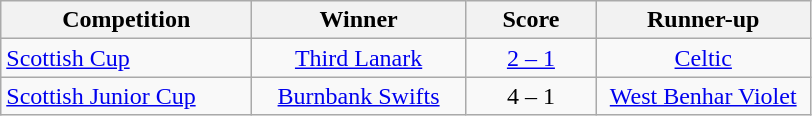<table class="wikitable" style="text-align: center;">
<tr>
<th width=160>Competition</th>
<th width=135>Winner</th>
<th width=80>Score</th>
<th width=135>Runner-up</th>
</tr>
<tr>
<td align=left><a href='#'>Scottish Cup</a></td>
<td><a href='#'>Third Lanark</a></td>
<td><a href='#'>2 – 1</a></td>
<td><a href='#'>Celtic</a></td>
</tr>
<tr>
<td align=left><a href='#'>Scottish Junior Cup</a></td>
<td><a href='#'>Burnbank Swifts</a></td>
<td>4 – 1</td>
<td><a href='#'>West Benhar Violet</a></td>
</tr>
</table>
